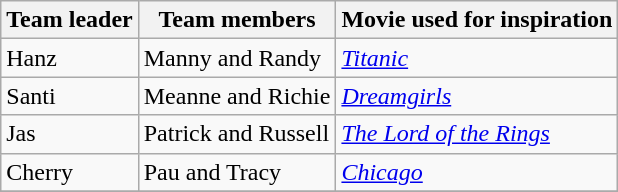<table class="wikitable">
<tr>
<th>Team leader</th>
<th>Team members</th>
<th>Movie used for inspiration</th>
</tr>
<tr>
<td>Hanz</td>
<td>Manny and Randy</td>
<td><em><a href='#'>Titanic</a></em></td>
</tr>
<tr>
<td>Santi</td>
<td>Meanne and Richie</td>
<td><em><a href='#'>Dreamgirls</a></em></td>
</tr>
<tr>
<td>Jas</td>
<td>Patrick and Russell</td>
<td><em><a href='#'>The Lord of the Rings</a></em></td>
</tr>
<tr>
<td>Cherry</td>
<td>Pau and Tracy</td>
<td><em><a href='#'>Chicago</a></em></td>
</tr>
<tr>
</tr>
</table>
